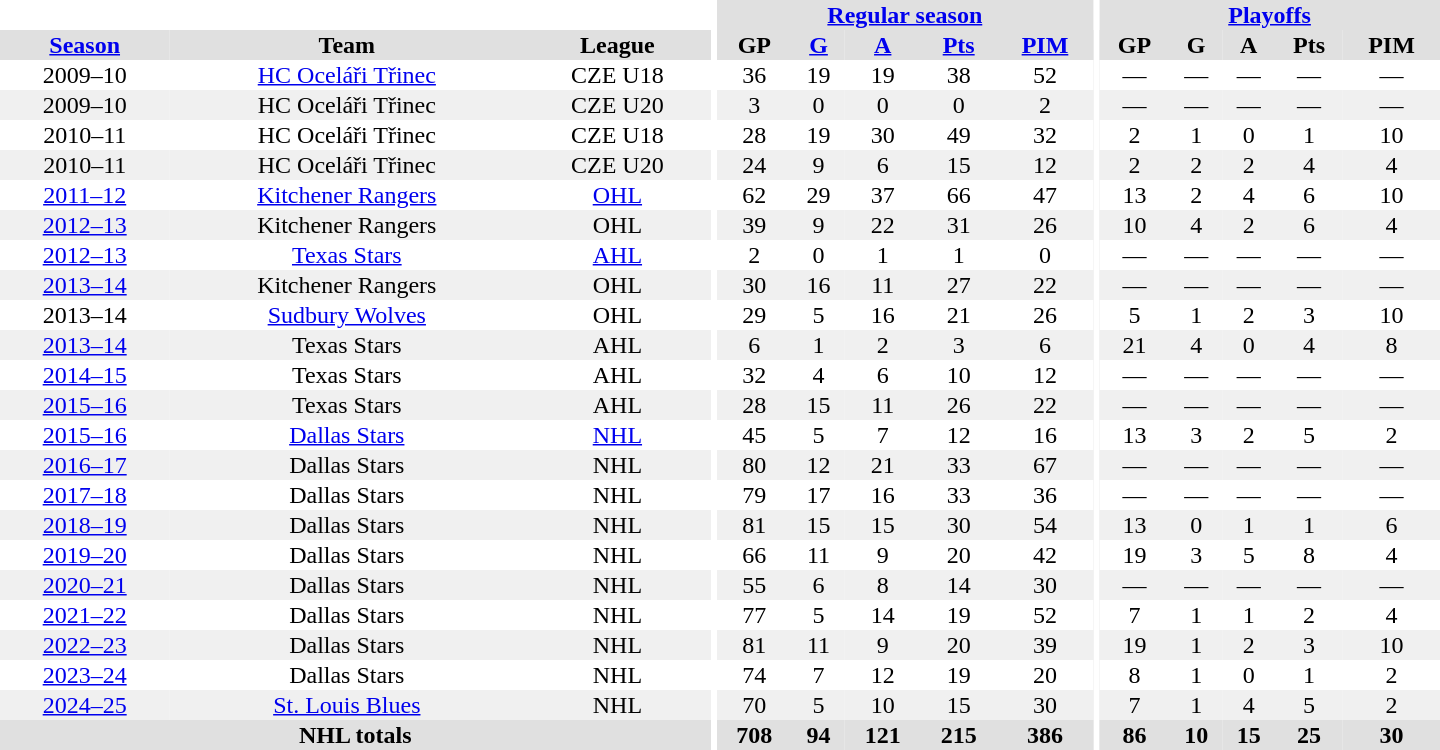<table border="0" cellpadding="1" cellspacing="0" style="text-align:center; width:60em;">
<tr style="background:#e0e0e0;">
<th colspan="3" bgcolor="#ffffff"></th>
<th rowspan="99" bgcolor="#ffffff"></th>
<th colspan="5"><a href='#'>Regular season</a></th>
<th rowspan="99" bgcolor="#ffffff"></th>
<th colspan="5"><a href='#'>Playoffs</a></th>
</tr>
<tr style="background:#e0e0e0;">
<th><a href='#'>Season</a></th>
<th>Team</th>
<th>League</th>
<th>GP</th>
<th><a href='#'>G</a></th>
<th><a href='#'>A</a></th>
<th><a href='#'>Pts</a></th>
<th><a href='#'>PIM</a></th>
<th>GP</th>
<th>G</th>
<th>A</th>
<th>Pts</th>
<th>PIM</th>
</tr>
<tr>
<td>2009–10</td>
<td><a href='#'>HC Oceláři Třinec</a></td>
<td>CZE U18</td>
<td>36</td>
<td>19</td>
<td>19</td>
<td>38</td>
<td>52</td>
<td>—</td>
<td>—</td>
<td>—</td>
<td>—</td>
<td>—</td>
</tr>
<tr bgcolor="#f0f0f0">
<td>2009–10</td>
<td>HC Oceláři Třinec</td>
<td>CZE U20</td>
<td>3</td>
<td>0</td>
<td>0</td>
<td>0</td>
<td>2</td>
<td>—</td>
<td>—</td>
<td>—</td>
<td>—</td>
<td>—</td>
</tr>
<tr>
<td>2010–11</td>
<td>HC Oceláři Třinec</td>
<td>CZE U18</td>
<td>28</td>
<td>19</td>
<td>30</td>
<td>49</td>
<td>32</td>
<td>2</td>
<td>1</td>
<td>0</td>
<td>1</td>
<td>10</td>
</tr>
<tr bgcolor="#f0f0f0">
<td>2010–11</td>
<td>HC Oceláři Třinec</td>
<td>CZE U20</td>
<td>24</td>
<td>9</td>
<td>6</td>
<td>15</td>
<td>12</td>
<td>2</td>
<td>2</td>
<td>2</td>
<td>4</td>
<td>4</td>
</tr>
<tr>
<td><a href='#'>2011–12</a></td>
<td><a href='#'>Kitchener Rangers</a></td>
<td><a href='#'>OHL</a></td>
<td>62</td>
<td>29</td>
<td>37</td>
<td>66</td>
<td>47</td>
<td>13</td>
<td>2</td>
<td>4</td>
<td>6</td>
<td>10</td>
</tr>
<tr bgcolor="#f0f0f0">
<td><a href='#'>2012–13</a></td>
<td>Kitchener Rangers</td>
<td>OHL</td>
<td>39</td>
<td>9</td>
<td>22</td>
<td>31</td>
<td>26</td>
<td>10</td>
<td>4</td>
<td>2</td>
<td>6</td>
<td>4</td>
</tr>
<tr>
<td><a href='#'>2012–13</a></td>
<td><a href='#'>Texas Stars</a></td>
<td><a href='#'>AHL</a></td>
<td>2</td>
<td>0</td>
<td>1</td>
<td>1</td>
<td>0</td>
<td>—</td>
<td>—</td>
<td>—</td>
<td>—</td>
<td>—</td>
</tr>
<tr bgcolor="#f0f0f0">
<td><a href='#'>2013–14</a></td>
<td>Kitchener Rangers</td>
<td>OHL</td>
<td>30</td>
<td>16</td>
<td>11</td>
<td>27</td>
<td>22</td>
<td>—</td>
<td>—</td>
<td>—</td>
<td>—</td>
<td>—</td>
</tr>
<tr>
<td>2013–14</td>
<td><a href='#'>Sudbury Wolves</a></td>
<td>OHL</td>
<td>29</td>
<td>5</td>
<td>16</td>
<td>21</td>
<td>26</td>
<td>5</td>
<td>1</td>
<td>2</td>
<td>3</td>
<td>10</td>
</tr>
<tr bgcolor="#f0f0f0">
<td><a href='#'>2013–14</a></td>
<td>Texas Stars</td>
<td>AHL</td>
<td>6</td>
<td>1</td>
<td>2</td>
<td>3</td>
<td>6</td>
<td>21</td>
<td>4</td>
<td>0</td>
<td>4</td>
<td>8</td>
</tr>
<tr>
<td><a href='#'>2014–15</a></td>
<td>Texas Stars</td>
<td>AHL</td>
<td>32</td>
<td>4</td>
<td>6</td>
<td>10</td>
<td>12</td>
<td>—</td>
<td>—</td>
<td>—</td>
<td>—</td>
<td>—</td>
</tr>
<tr bgcolor="#f0f0f0">
<td><a href='#'>2015–16</a></td>
<td>Texas Stars</td>
<td>AHL</td>
<td>28</td>
<td>15</td>
<td>11</td>
<td>26</td>
<td>22</td>
<td>—</td>
<td>—</td>
<td>—</td>
<td>—</td>
<td>—</td>
</tr>
<tr>
<td><a href='#'>2015–16</a></td>
<td><a href='#'>Dallas Stars</a></td>
<td><a href='#'>NHL</a></td>
<td>45</td>
<td>5</td>
<td>7</td>
<td>12</td>
<td>16</td>
<td>13</td>
<td>3</td>
<td>2</td>
<td>5</td>
<td>2</td>
</tr>
<tr bgcolor="#f0f0f0">
<td><a href='#'>2016–17</a></td>
<td>Dallas Stars</td>
<td>NHL</td>
<td>80</td>
<td>12</td>
<td>21</td>
<td>33</td>
<td>67</td>
<td>—</td>
<td>—</td>
<td>—</td>
<td>—</td>
<td>—</td>
</tr>
<tr>
<td><a href='#'>2017–18</a></td>
<td>Dallas Stars</td>
<td>NHL</td>
<td>79</td>
<td>17</td>
<td>16</td>
<td>33</td>
<td>36</td>
<td>—</td>
<td>—</td>
<td>—</td>
<td>—</td>
<td>—</td>
</tr>
<tr bgcolor="#f0f0f0">
<td><a href='#'>2018–19</a></td>
<td>Dallas Stars</td>
<td>NHL</td>
<td>81</td>
<td>15</td>
<td>15</td>
<td>30</td>
<td>54</td>
<td>13</td>
<td>0</td>
<td>1</td>
<td>1</td>
<td>6</td>
</tr>
<tr>
<td><a href='#'>2019–20</a></td>
<td>Dallas Stars</td>
<td>NHL</td>
<td>66</td>
<td>11</td>
<td>9</td>
<td>20</td>
<td>42</td>
<td>19</td>
<td>3</td>
<td>5</td>
<td>8</td>
<td>4</td>
</tr>
<tr bgcolor="#f0f0f0">
<td><a href='#'>2020–21</a></td>
<td>Dallas Stars</td>
<td>NHL</td>
<td>55</td>
<td>6</td>
<td>8</td>
<td>14</td>
<td>30</td>
<td>—</td>
<td>—</td>
<td>—</td>
<td>—</td>
<td>—</td>
</tr>
<tr>
<td><a href='#'>2021–22</a></td>
<td>Dallas Stars</td>
<td>NHL</td>
<td>77</td>
<td>5</td>
<td>14</td>
<td>19</td>
<td>52</td>
<td>7</td>
<td>1</td>
<td>1</td>
<td>2</td>
<td>4</td>
</tr>
<tr bgcolor="#f0f0f0">
<td><a href='#'>2022–23</a></td>
<td>Dallas Stars</td>
<td>NHL</td>
<td>81</td>
<td>11</td>
<td>9</td>
<td>20</td>
<td>39</td>
<td>19</td>
<td>1</td>
<td>2</td>
<td>3</td>
<td>10</td>
</tr>
<tr>
<td><a href='#'>2023–24</a></td>
<td>Dallas Stars</td>
<td>NHL</td>
<td>74</td>
<td>7</td>
<td>12</td>
<td>19</td>
<td>20</td>
<td>8</td>
<td>1</td>
<td>0</td>
<td>1</td>
<td>2</td>
</tr>
<tr bgcolor="#f0f0f0">
<td><a href='#'>2024–25</a></td>
<td><a href='#'>St. Louis Blues</a></td>
<td>NHL</td>
<td>70</td>
<td>5</td>
<td>10</td>
<td>15</td>
<td>30</td>
<td>7</td>
<td>1</td>
<td>4</td>
<td>5</td>
<td>2</td>
</tr>
<tr bgcolor="#e0e0e0">
<th colspan="3">NHL totals</th>
<th>708</th>
<th>94</th>
<th>121</th>
<th>215</th>
<th>386</th>
<th>86</th>
<th>10</th>
<th>15</th>
<th>25</th>
<th>30</th>
</tr>
</table>
